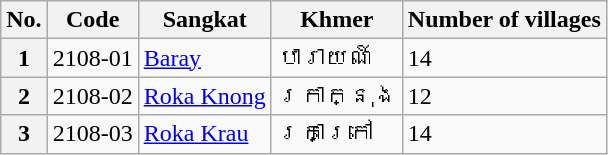<table class="wikitable">
<tr>
<th>No.</th>
<th>Code</th>
<th>Sangkat</th>
<th>Khmer</th>
<th>Number of villages</th>
</tr>
<tr>
<th>1</th>
<td>2108-01</td>
<td><a href='#'>Baray</a></td>
<td>បារាយណ៍</td>
<td>14</td>
</tr>
<tr>
<th>2</th>
<td>2108-02</td>
<td><a href='#'>Roka Knong</a></td>
<td>រកាក្នុង</td>
<td>12</td>
</tr>
<tr>
<th>3</th>
<td>2108-03</td>
<td><a href='#'>Roka Krau</a></td>
<td>រកាក្រៅ</td>
<td>14</td>
</tr>
</table>
